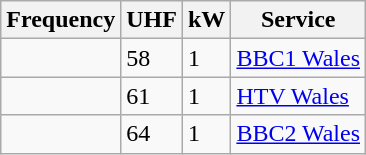<table class="wikitable sortable">
<tr>
<th>Frequency</th>
<th>UHF</th>
<th>kW</th>
<th>Service</th>
</tr>
<tr>
<td></td>
<td>58</td>
<td>1</td>
<td><a href='#'>BBC1 Wales</a></td>
</tr>
<tr>
<td></td>
<td>61</td>
<td>1</td>
<td><a href='#'>HTV Wales</a></td>
</tr>
<tr>
<td></td>
<td>64</td>
<td>1</td>
<td><a href='#'>BBC2 Wales</a></td>
</tr>
</table>
